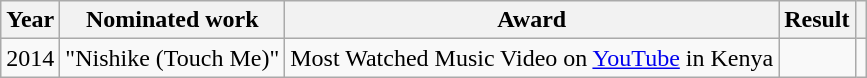<table class ="wikitable">
<tr>
<th>Year</th>
<th>Nominated work</th>
<th>Award</th>
<th>Result</th>
<th></th>
</tr>
<tr>
<td>2014</td>
<td>"Nishike (Touch Me)"</td>
<td>Most Watched Music Video on <a href='#'>YouTube</a> in Kenya</td>
<td></td>
<td></td>
</tr>
</table>
